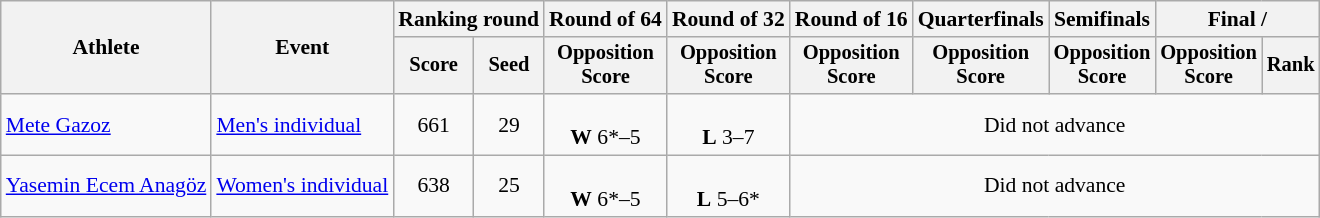<table class="wikitable" style="font-size:90%">
<tr>
<th rowspan=2>Athlete</th>
<th rowspan=2>Event</th>
<th colspan="2">Ranking round</th>
<th>Round of 64</th>
<th>Round of 32</th>
<th>Round of 16</th>
<th>Quarterfinals</th>
<th>Semifinals</th>
<th colspan="2">Final / </th>
</tr>
<tr style="font-size:95%">
<th>Score</th>
<th>Seed</th>
<th>Opposition<br>Score</th>
<th>Opposition<br>Score</th>
<th>Opposition<br>Score</th>
<th>Opposition<br>Score</th>
<th>Opposition<br>Score</th>
<th>Opposition<br>Score</th>
<th>Rank</th>
</tr>
<tr align=center>
<td align=left><a href='#'>Mete Gazoz</a></td>
<td align=left><a href='#'>Men's individual</a></td>
<td>661</td>
<td>29</td>
<td><br><strong>W</strong> 6*–5</td>
<td><br><strong>L</strong> 3–7</td>
<td colspan=5>Did not advance</td>
</tr>
<tr align=center>
<td align=left><a href='#'>Yasemin Ecem Anagöz</a></td>
<td align=left><a href='#'>Women's individual</a></td>
<td>638</td>
<td>25</td>
<td><br><strong>W</strong> 6*–5</td>
<td><br><strong>L</strong> 5–6*</td>
<td colspan=5>Did not advance</td>
</tr>
</table>
